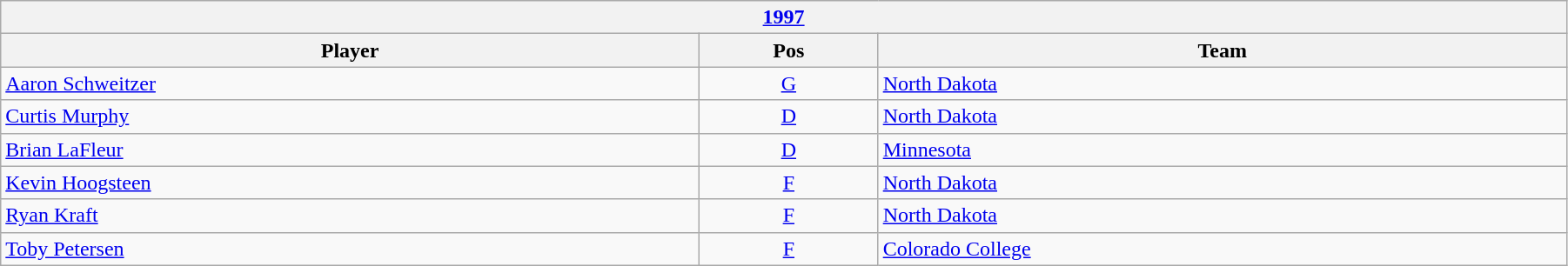<table class="wikitable" width=95%>
<tr>
<th colspan=3><a href='#'>1997</a></th>
</tr>
<tr>
<th>Player</th>
<th>Pos</th>
<th>Team</th>
</tr>
<tr>
<td><a href='#'>Aaron Schweitzer</a></td>
<td align=center><a href='#'>G</a></td>
<td><a href='#'>North Dakota</a></td>
</tr>
<tr>
<td><a href='#'>Curtis Murphy</a></td>
<td align=center><a href='#'>D</a></td>
<td><a href='#'>North Dakota</a></td>
</tr>
<tr>
<td><a href='#'>Brian LaFleur</a></td>
<td align=center><a href='#'>D</a></td>
<td><a href='#'>Minnesota</a></td>
</tr>
<tr>
<td><a href='#'>Kevin Hoogsteen</a></td>
<td align=center><a href='#'>F</a></td>
<td><a href='#'>North Dakota</a></td>
</tr>
<tr>
<td><a href='#'>Ryan Kraft</a></td>
<td align=center><a href='#'>F</a></td>
<td><a href='#'>North Dakota</a></td>
</tr>
<tr>
<td><a href='#'>Toby Petersen</a></td>
<td align=center><a href='#'>F</a></td>
<td><a href='#'>Colorado College</a></td>
</tr>
</table>
